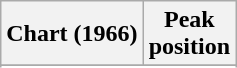<table class="wikitable sortable plainrowheaders" style="text-align:center">
<tr>
<th scope="col">Chart (1966)</th>
<th scope="col">Peak<br> position</th>
</tr>
<tr>
</tr>
<tr>
</tr>
</table>
